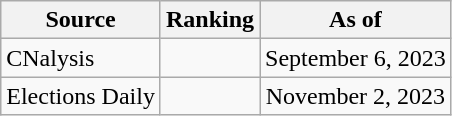<table class="wikitable" style="text-align:center">
<tr>
<th>Source</th>
<th>Ranking</th>
<th>As of</th>
</tr>
<tr>
<td align=left>CNalysis</td>
<td></td>
<td>September 6, 2023</td>
</tr>
<tr>
<td align=left>Elections Daily</td>
<td></td>
<td>November 2, 2023</td>
</tr>
</table>
